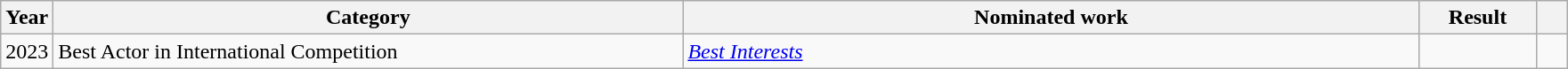<table class="wikitable">
<tr>
<th scope="col" style="width:1em;">Year</th>
<th scope="col" style="width:29em;">Category</th>
<th scope="col" style="width:34em;">Nominated work</th>
<th scope="col" style="width:5em;">Result</th>
<th scope="col" style="width:1em;"></th>
</tr>
<tr>
<td>2023</td>
<td>Best Actor in International Competition</td>
<td><em><a href='#'>Best Interests</a></em></td>
<td></td>
<td></td>
</tr>
</table>
